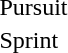<table>
<tr>
<td>Pursuit<br> </td>
<td></td>
<td></td>
<td></td>
</tr>
<tr>
<td>Sprint<br> </td>
<td></td>
<td></td>
<td></td>
</tr>
</table>
